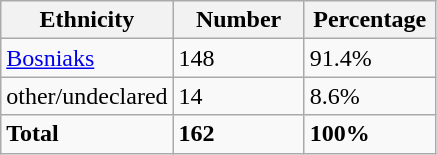<table class="wikitable">
<tr>
<th width="100px">Ethnicity</th>
<th width="80px">Number</th>
<th width="80px">Percentage</th>
</tr>
<tr>
<td><a href='#'>Bosniaks</a></td>
<td>148</td>
<td>91.4%</td>
</tr>
<tr>
<td>other/undeclared</td>
<td>14</td>
<td>8.6%</td>
</tr>
<tr>
<td><strong>Total</strong></td>
<td><strong>162</strong></td>
<td><strong>100%</strong></td>
</tr>
</table>
